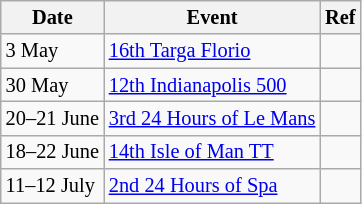<table class="wikitable" style="font-size: 85%">
<tr>
<th>Date</th>
<th>Event</th>
<th>Ref</th>
</tr>
<tr>
<td>3 May</td>
<td><a href='#'>16th Targa Florio</a></td>
<td></td>
</tr>
<tr>
<td>30 May</td>
<td><a href='#'>12th Indianapolis 500</a></td>
<td></td>
</tr>
<tr>
<td>20–21 June</td>
<td><a href='#'>3rd 24 Hours of Le Mans</a></td>
<td></td>
</tr>
<tr>
<td>18–22 June</td>
<td><a href='#'>14th Isle of Man TT</a></td>
<td></td>
</tr>
<tr>
<td>11–12 July</td>
<td><a href='#'>2nd 24 Hours of Spa</a></td>
<td></td>
</tr>
</table>
